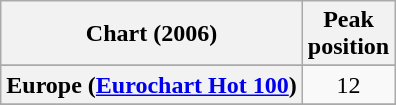<table class="wikitable sortable plainrowheaders" style="text-align:center">
<tr>
<th scope="col">Chart (2006)</th>
<th scope="col">Peak<br>position</th>
</tr>
<tr>
</tr>
<tr>
<th scope="row">Europe (<a href='#'>Eurochart Hot 100</a>)</th>
<td>12</td>
</tr>
<tr>
</tr>
<tr>
</tr>
<tr>
</tr>
<tr>
</tr>
<tr>
</tr>
<tr>
</tr>
<tr>
</tr>
<tr>
</tr>
<tr>
</tr>
<tr>
</tr>
</table>
